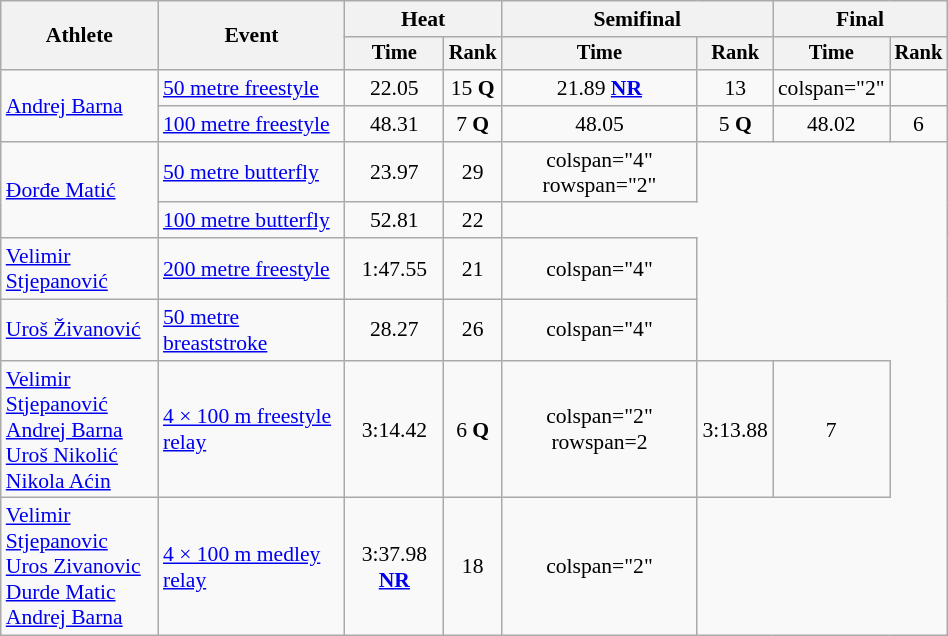<table class="wikitable" style="text-align:center; font-size:90%; width:50%;">
<tr>
<th rowspan="2">Athlete</th>
<th rowspan="2">Event</th>
<th colspan="2">Heat</th>
<th colspan="2">Semifinal</th>
<th colspan="2">Final</th>
</tr>
<tr style="font-size:95%">
<th>Time</th>
<th>Rank</th>
<th>Time</th>
<th>Rank</th>
<th>Time</th>
<th>Rank</th>
</tr>
<tr align=center>
<td align=left rowspan=2><a href='#'>Andrej Barna</a></td>
<td align=left><a href='#'>50 metre freestyle</a></td>
<td>22.05</td>
<td>15 <strong>Q</strong></td>
<td>21.89 <strong><a href='#'>NR</a></strong></td>
<td>13</td>
<td>colspan="2" </td>
</tr>
<tr align=center>
<td align=left><a href='#'>100 metre freestyle</a></td>
<td>48.31</td>
<td>7 <strong>Q</strong></td>
<td>48.05</td>
<td>5 <strong>Q</strong></td>
<td>48.02</td>
<td>6</td>
</tr>
<tr align=center>
<td align=left rowspan="2"><a href='#'>Đorđe Matić</a></td>
<td align=left><a href='#'>50 metre butterfly</a></td>
<td>23.97</td>
<td>29</td>
<td>colspan="4" rowspan="2" </td>
</tr>
<tr align=center>
<td align=left><a href='#'>100 metre butterfly</a></td>
<td>52.81</td>
<td>22</td>
</tr>
<tr align=center>
<td align=left><a href='#'>Velimir Stjepanović</a></td>
<td align=left><a href='#'>200 metre freestyle</a></td>
<td>1:47.55</td>
<td>21</td>
<td>colspan="4" </td>
</tr>
<tr align=center>
<td align=left><a href='#'>Uroš Živanović</a></td>
<td align=left><a href='#'>50 metre breaststroke</a></td>
<td>28.27</td>
<td>26</td>
<td>colspan="4" </td>
</tr>
<tr align=center>
<td align=left><a href='#'>Velimir Stjepanović</a>  <br><a href='#'>Andrej Barna</a> <br><a href='#'>Uroš Nikolić</a>  <br><a href='#'>Nikola Aćin</a></td>
<td align=left><a href='#'>4 × 100 m freestyle relay</a></td>
<td>3:14.42</td>
<td>6 <strong>Q</strong></td>
<td>colspan="2" rowspan=2 </td>
<td>3:13.88</td>
<td>7</td>
</tr>
<tr align=center>
<td align=left><a href='#'>Velimir Stjepanovic</a>  <br><a href='#'>Uros Zivanovic</a>  <br><a href='#'>Durde Matic</a>   <br><a href='#'>Andrej Barna</a></td>
<td align=left><a href='#'>4 × 100 m medley relay</a></td>
<td>3:37.98 <strong><a href='#'>NR</a></strong></td>
<td>18</td>
<td>colspan="2" </td>
</tr>
</table>
